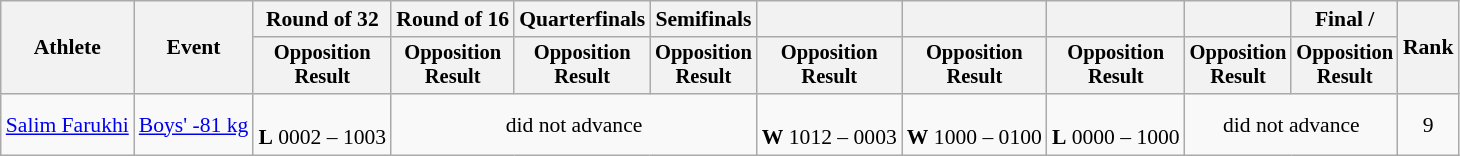<table class="wikitable" style="font-size:90%">
<tr>
<th rowspan="2">Athlete</th>
<th rowspan="2">Event</th>
<th>Round of 32</th>
<th>Round of 16</th>
<th>Quarterfinals</th>
<th>Semifinals</th>
<th></th>
<th></th>
<th></th>
<th></th>
<th>Final / </th>
<th rowspan=2>Rank</th>
</tr>
<tr style="font-size:95%">
<th>Opposition<br>Result</th>
<th>Opposition<br>Result</th>
<th>Opposition<br>Result</th>
<th>Opposition<br>Result</th>
<th>Opposition<br>Result</th>
<th>Opposition<br>Result</th>
<th>Opposition<br>Result</th>
<th>Opposition<br>Result</th>
<th>Opposition<br>Result</th>
</tr>
<tr align=center>
<td align=left><a href='#'>Salim Farukhi</a></td>
<td align=left><a href='#'>Boys' -81 kg</a></td>
<td><br><strong>L</strong> 0002 – 1003</td>
<td colspan=3>did not advance</td>
<td><br><strong>W</strong> 1012 – 0003</td>
<td><br><strong>W</strong> 1000 – 0100</td>
<td><br><strong>L</strong> 0000 – 1000</td>
<td colspan=2>did not advance</td>
<td>9</td>
</tr>
</table>
